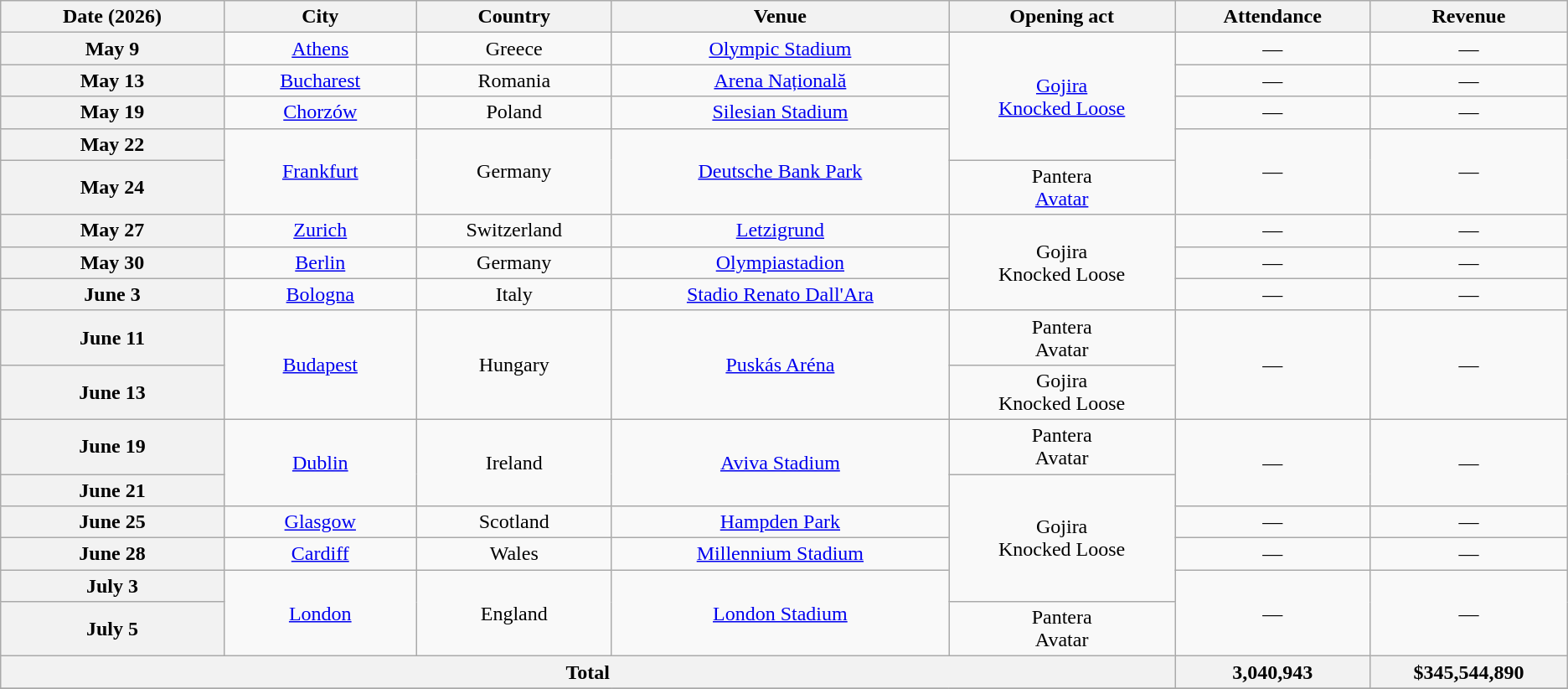<table class="wikitable plainrowheaders" style="text-align:center;">
<tr>
<th scope="col" style="width:12em;">Date (2026)</th>
<th scope="col" style="width:10em;">City</th>
<th scope="col" style="width:10em;">Country</th>
<th scope="col" style="width:18em;">Venue</th>
<th scope="col" style="width:12em;">Opening act</th>
<th scope="col" style="width:10em;">Attendance</th>
<th scope="col" style="width:10em;">Revenue</th>
</tr>
<tr>
<th scope="row" style="text-align:center;">May 9</th>
<td><a href='#'>Athens</a></td>
<td>Greece</td>
<td><a href='#'>Olympic Stadium</a></td>
<td rowspan="4"><a href='#'>Gojira</a><br><a href='#'>Knocked Loose</a></td>
<td>—</td>
<td>—</td>
</tr>
<tr>
<th scope="row" style="text-align:center;">May 13</th>
<td><a href='#'>Bucharest</a></td>
<td>Romania</td>
<td><a href='#'>Arena Națională</a></td>
<td>—</td>
<td>—</td>
</tr>
<tr>
<th scope="row" style="text-align:center;">May 19</th>
<td><a href='#'>Chorzów</a></td>
<td>Poland</td>
<td><a href='#'>Silesian Stadium</a></td>
<td>—</td>
<td>—</td>
</tr>
<tr>
<th scope="row" style="text-align:center;">May 22</th>
<td rowspan="2"><a href='#'>Frankfurt</a></td>
<td rowspan="2">Germany</td>
<td rowspan="2"><a href='#'>Deutsche Bank Park</a></td>
<td rowspan="2">—</td>
<td rowspan="2">—</td>
</tr>
<tr>
<th scope="row" style="text-align:center;">May 24</th>
<td>Pantera<br><a href='#'>Avatar</a></td>
</tr>
<tr>
<th scope="row" style="text-align:center;">May 27</th>
<td><a href='#'>Zurich</a></td>
<td>Switzerland</td>
<td><a href='#'>Letzigrund</a></td>
<td rowspan="3">Gojira<br>Knocked Loose</td>
<td>—</td>
<td>—</td>
</tr>
<tr>
<th scope="row" style="text-align:center;">May 30</th>
<td><a href='#'>Berlin</a></td>
<td>Germany</td>
<td><a href='#'>Olympiastadion</a></td>
<td>—</td>
<td>—</td>
</tr>
<tr>
<th scope="row" style="text-align:center;">June 3</th>
<td><a href='#'>Bologna</a></td>
<td>Italy</td>
<td><a href='#'>Stadio Renato Dall'Ara</a></td>
<td>—</td>
<td>—</td>
</tr>
<tr>
<th scope="row" style="text-align:center;">June 11</th>
<td rowspan="2"><a href='#'>Budapest</a></td>
<td rowspan="2">Hungary</td>
<td rowspan="2"><a href='#'>Puskás Aréna</a></td>
<td>Pantera<br>Avatar</td>
<td rowspan="2">—</td>
<td rowspan="2">—</td>
</tr>
<tr>
<th scope="row" style="text-align:center;">June 13</th>
<td>Gojira<br>Knocked Loose</td>
</tr>
<tr>
<th scope="row" style="text-align:center;">June 19</th>
<td rowspan="2"><a href='#'>Dublin</a></td>
<td rowspan="2">Ireland</td>
<td rowspan="2"><a href='#'>Aviva Stadium</a></td>
<td>Pantera<br>Avatar</td>
<td rowspan="2">—</td>
<td rowspan="2">—</td>
</tr>
<tr>
<th scope="row" style="text-align:center;">June 21</th>
<td rowspan="4">Gojira<br>Knocked Loose</td>
</tr>
<tr>
<th scope="row" style="text-align:center;">June 25</th>
<td><a href='#'>Glasgow</a></td>
<td>Scotland</td>
<td><a href='#'>Hampden Park</a></td>
<td>—</td>
<td>—</td>
</tr>
<tr>
<th scope="row" style="text-align:center;">June 28</th>
<td><a href='#'>Cardiff</a></td>
<td>Wales</td>
<td><a href='#'>Millennium Stadium</a></td>
<td>—</td>
<td>—</td>
</tr>
<tr>
<th scope="row" style="text-align:center;">July 3</th>
<td rowspan="2"><a href='#'>London</a></td>
<td rowspan="2">England</td>
<td rowspan="2"><a href='#'>London Stadium</a></td>
<td rowspan="2">—</td>
<td rowspan="2">—</td>
</tr>
<tr>
<th scope="row" style="text-align:center;">July 5</th>
<td>Pantera<br>Avatar</td>
</tr>
<tr>
<th scope="col" colspan="5">Total</th>
<th scope="col">3,040,943</th>
<th scope="col">$345,544,890</th>
</tr>
<tr>
</tr>
</table>
